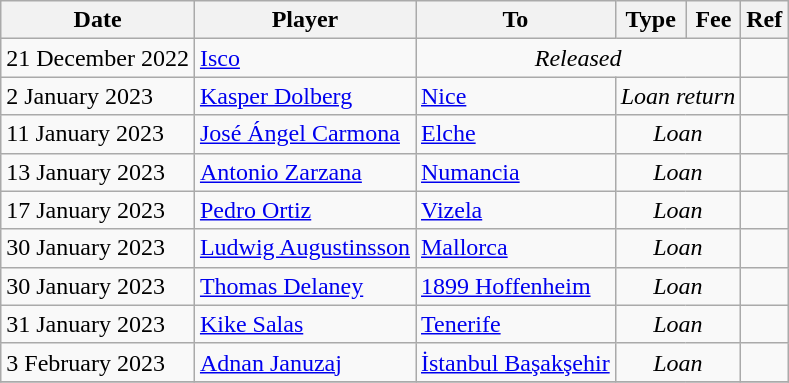<table class="wikitable">
<tr>
<th>Date</th>
<th>Player</th>
<th>To</th>
<th>Type</th>
<th>Fee</th>
<th>Ref</th>
</tr>
<tr>
<td>21 December 2022</td>
<td> <a href='#'>Isco</a></td>
<td colspan=3 align=center><em>Released</em></td>
<td align=center></td>
</tr>
<tr>
<td>2 January 2023</td>
<td> <a href='#'>Kasper Dolberg</a></td>
<td> <a href='#'>Nice</a></td>
<td colspan=2 align=center><em>Loan return</em></td>
<td align=center></td>
</tr>
<tr>
<td>11 January 2023</td>
<td> <a href='#'>José Ángel Carmona</a></td>
<td><a href='#'>Elche</a></td>
<td colspan=2 align=center><em>Loan</em></td>
<td align=center></td>
</tr>
<tr>
<td>13 January 2023</td>
<td> <a href='#'>Antonio Zarzana</a></td>
<td><a href='#'>Numancia</a></td>
<td colspan=2 align=center><em>Loan</em></td>
<td align=center></td>
</tr>
<tr>
<td>17 January 2023</td>
<td> <a href='#'>Pedro Ortiz</a></td>
<td> <a href='#'>Vizela</a></td>
<td colspan=2 align=center><em>Loan</em></td>
<td align=center></td>
</tr>
<tr>
<td>30 January 2023</td>
<td> <a href='#'>Ludwig Augustinsson</a></td>
<td><a href='#'>Mallorca</a></td>
<td colspan=2 align=center><em>Loan</em></td>
<td align=center></td>
</tr>
<tr>
<td>30 January 2023</td>
<td> <a href='#'>Thomas Delaney</a></td>
<td> <a href='#'>1899 Hoffenheim</a></td>
<td colspan=2 align=center><em>Loan</em></td>
<td align=center></td>
</tr>
<tr>
<td>31 January 2023</td>
<td> <a href='#'>Kike Salas</a></td>
<td><a href='#'>Tenerife</a></td>
<td colspan=2 align=center><em>Loan</em></td>
<td align=center></td>
</tr>
<tr>
<td>3 February 2023</td>
<td> <a href='#'>Adnan Januzaj</a></td>
<td> <a href='#'>İstanbul Başakşehir</a></td>
<td colspan=2 align=center><em>Loan</em></td>
<td align=center></td>
</tr>
<tr>
</tr>
</table>
